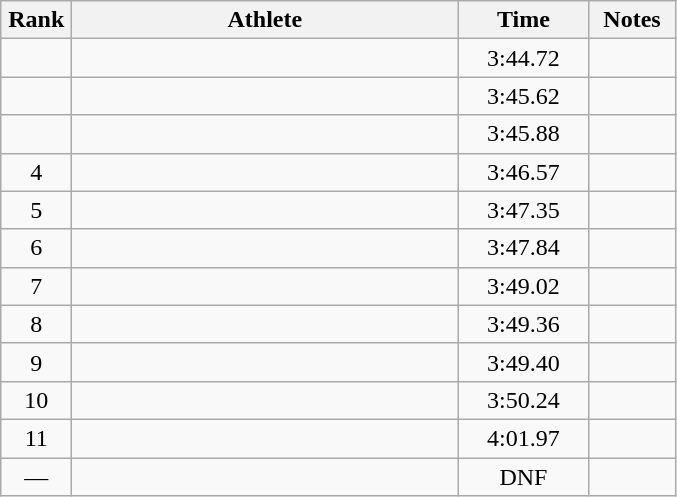<table class="wikitable" style="text-align:center">
<tr>
<th width=40>Rank</th>
<th width=250>Athlete</th>
<th width=80>Time</th>
<th width=50>Notes</th>
</tr>
<tr>
<td></td>
<td align=left></td>
<td>3:44.72</td>
<td></td>
</tr>
<tr>
<td></td>
<td align=left></td>
<td>3:45.62</td>
<td></td>
</tr>
<tr>
<td></td>
<td align=left></td>
<td>3:45.88</td>
<td></td>
</tr>
<tr>
<td>4</td>
<td align=left></td>
<td>3:46.57</td>
<td></td>
</tr>
<tr>
<td>5</td>
<td align=left></td>
<td>3:47.35</td>
<td></td>
</tr>
<tr>
<td>6</td>
<td align=left></td>
<td>3:47.84</td>
<td></td>
</tr>
<tr>
<td>7</td>
<td align=left></td>
<td>3:49.02</td>
<td></td>
</tr>
<tr>
<td>8</td>
<td align=left></td>
<td>3:49.36</td>
<td></td>
</tr>
<tr>
<td>9</td>
<td align=left></td>
<td>3:49.40</td>
<td></td>
</tr>
<tr>
<td>10</td>
<td align=left></td>
<td>3:50.24</td>
<td></td>
</tr>
<tr>
<td>11</td>
<td align=left></td>
<td>4:01.97</td>
<td></td>
</tr>
<tr>
<td>—</td>
<td align=left></td>
<td>DNF</td>
<td></td>
</tr>
</table>
